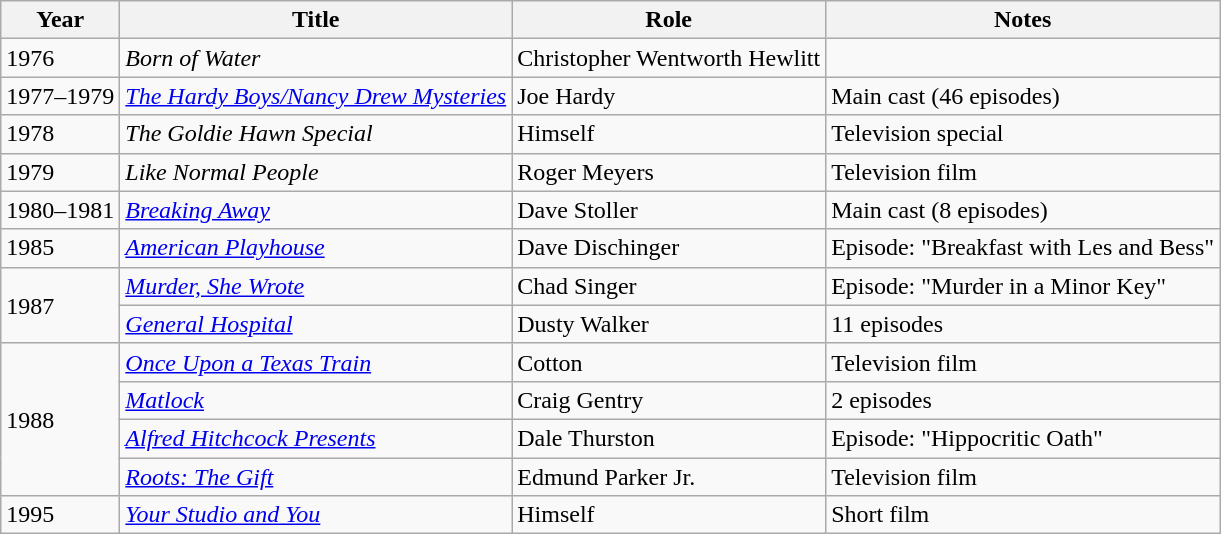<table class="wikitable">
<tr>
<th>Year</th>
<th>Title</th>
<th>Role</th>
<th>Notes</th>
</tr>
<tr>
<td>1976</td>
<td><em>Born of Water</em></td>
<td>Christopher Wentworth Hewlitt</td>
<td></td>
</tr>
<tr>
<td>1977–1979</td>
<td><em><a href='#'>The Hardy Boys/Nancy Drew Mysteries</a></em></td>
<td>Joe Hardy</td>
<td>Main cast (46 episodes)</td>
</tr>
<tr>
<td>1978</td>
<td><em>The Goldie Hawn Special</em></td>
<td>Himself</td>
<td>Television special</td>
</tr>
<tr>
<td>1979</td>
<td><em>Like Normal People</em></td>
<td>Roger Meyers</td>
<td>Television film</td>
</tr>
<tr>
<td>1980–1981</td>
<td><em><a href='#'>Breaking Away</a></em></td>
<td>Dave Stoller</td>
<td>Main cast (8 episodes)</td>
</tr>
<tr>
<td>1985</td>
<td><em><a href='#'>American Playhouse</a></em></td>
<td>Dave Dischinger</td>
<td>Episode: "Breakfast with Les and Bess"</td>
</tr>
<tr>
<td rowspan="2">1987</td>
<td><em><a href='#'>Murder, She Wrote</a></em></td>
<td>Chad Singer</td>
<td>Episode: "Murder in a Minor Key"</td>
</tr>
<tr>
<td><em><a href='#'>General Hospital</a></em></td>
<td>Dusty Walker</td>
<td>11 episodes</td>
</tr>
<tr>
<td rowspan="4">1988</td>
<td><em><a href='#'>Once Upon a Texas Train</a></em></td>
<td>Cotton</td>
<td>Television film</td>
</tr>
<tr>
<td><em><a href='#'>Matlock</a></em></td>
<td>Craig Gentry</td>
<td>2 episodes</td>
</tr>
<tr>
<td><em><a href='#'>Alfred Hitchcock Presents</a></em></td>
<td>Dale Thurston</td>
<td>Episode: "Hippocritic Oath"</td>
</tr>
<tr>
<td><em><a href='#'>Roots: The Gift</a></em></td>
<td>Edmund Parker Jr.</td>
<td>Television film</td>
</tr>
<tr>
<td>1995</td>
<td><em><a href='#'>Your Studio and You</a></em></td>
<td>Himself</td>
<td>Short film</td>
</tr>
</table>
